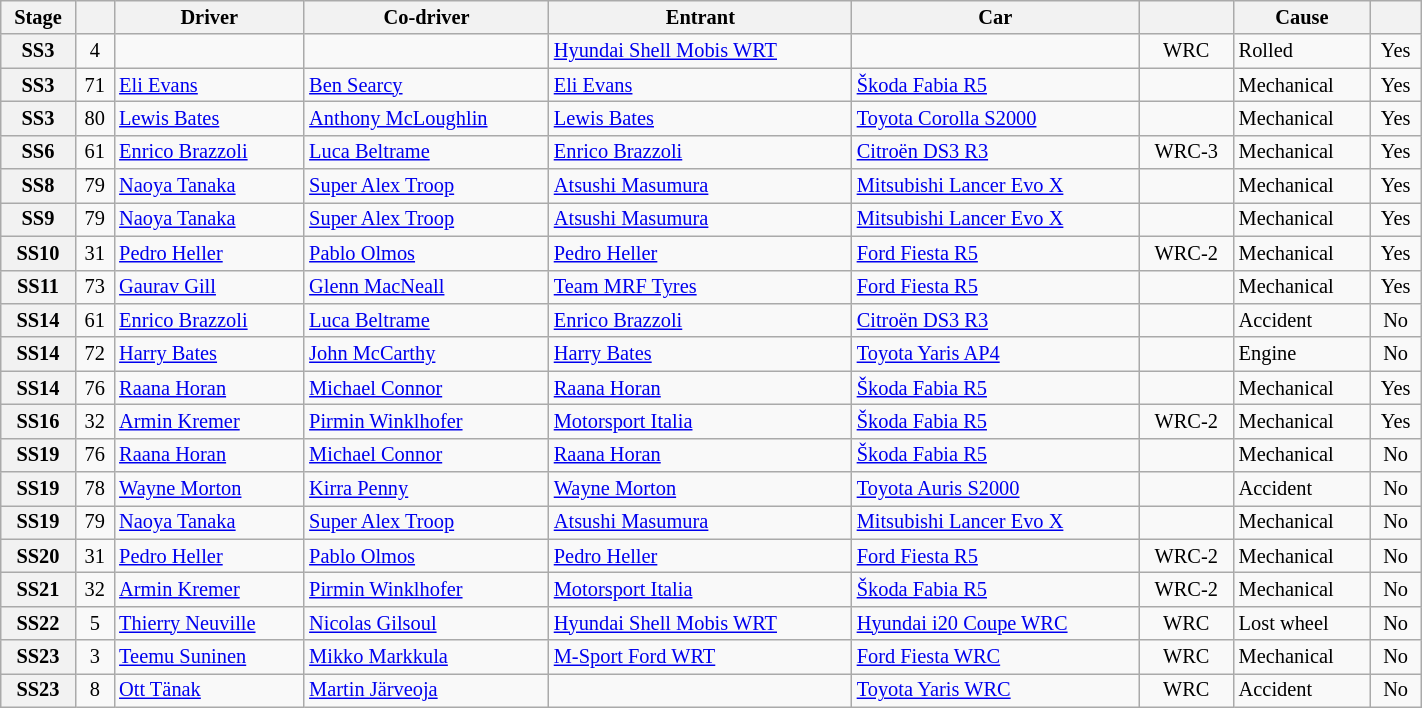<table class="wikitable" width=75% style="font-size: 85%;">
<tr>
<th>Stage</th>
<th></th>
<th>Driver</th>
<th>Co-driver</th>
<th>Entrant</th>
<th>Car</th>
<th></th>
<th>Cause</th>
<th></th>
</tr>
<tr>
<th>SS3</th>
<td align="center">4</td>
<td></td>
<td></td>
<td> <a href='#'>Hyundai Shell Mobis WRT</a></td>
<td></td>
<td align="center">WRC</td>
<td>Rolled</td>
<td align="center">Yes</td>
</tr>
<tr>
<th>SS3</th>
<td align="center">71</td>
<td> <a href='#'>Eli Evans</a></td>
<td> <a href='#'>Ben Searcy</a></td>
<td> <a href='#'>Eli Evans</a></td>
<td><a href='#'>Škoda Fabia R5</a></td>
<td></td>
<td>Mechanical</td>
<td align="center">Yes</td>
</tr>
<tr>
<th>SS3</th>
<td align="center">80</td>
<td> <a href='#'>Lewis Bates</a></td>
<td> <a href='#'>Anthony McLoughlin</a></td>
<td> <a href='#'>Lewis Bates</a></td>
<td><a href='#'>Toyota Corolla S2000</a></td>
<td></td>
<td>Mechanical</td>
<td align="center">Yes</td>
</tr>
<tr>
<th>SS6</th>
<td align="center">61</td>
<td> <a href='#'>Enrico Brazzoli</a></td>
<td> <a href='#'>Luca Beltrame</a></td>
<td> <a href='#'>Enrico Brazzoli</a></td>
<td><a href='#'>Citroën DS3 R3</a></td>
<td align="center">WRC-3</td>
<td>Mechanical</td>
<td align="center">Yes</td>
</tr>
<tr>
<th>SS8</th>
<td align="center">79</td>
<td> <a href='#'>Naoya Tanaka</a></td>
<td> <a href='#'>Super Alex Troop</a></td>
<td> <a href='#'>Atsushi Masumura</a></td>
<td><a href='#'>Mitsubishi Lancer Evo X</a></td>
<td></td>
<td>Mechanical</td>
<td align="center">Yes</td>
</tr>
<tr>
<th>SS9</th>
<td align="center">79</td>
<td> <a href='#'>Naoya Tanaka</a></td>
<td> <a href='#'>Super Alex Troop</a></td>
<td> <a href='#'>Atsushi Masumura</a></td>
<td><a href='#'>Mitsubishi Lancer Evo X</a></td>
<td></td>
<td>Mechanical</td>
<td align="center">Yes</td>
</tr>
<tr>
<th>SS10</th>
<td align="center">31</td>
<td> <a href='#'>Pedro Heller</a></td>
<td> <a href='#'>Pablo Olmos</a></td>
<td> <a href='#'>Pedro Heller</a></td>
<td><a href='#'>Ford Fiesta R5</a></td>
<td align="center">WRC-2</td>
<td>Mechanical</td>
<td align="center">Yes</td>
</tr>
<tr>
<th>SS11</th>
<td align="center">73</td>
<td> <a href='#'>Gaurav Gill</a></td>
<td> <a href='#'>Glenn MacNeall</a></td>
<td> <a href='#'>Team MRF Tyres</a></td>
<td><a href='#'>Ford Fiesta R5</a></td>
<td></td>
<td>Mechanical</td>
<td align="center">Yes</td>
</tr>
<tr>
<th>SS14</th>
<td align="center">61</td>
<td> <a href='#'>Enrico Brazzoli</a></td>
<td> <a href='#'>Luca Beltrame</a></td>
<td> <a href='#'>Enrico Brazzoli</a></td>
<td><a href='#'>Citroën DS3 R3</a></td>
<td align="center"></td>
<td>Accident</td>
<td align="center">No</td>
</tr>
<tr>
<th>SS14</th>
<td align="center">72</td>
<td> <a href='#'>Harry Bates</a></td>
<td> <a href='#'>John McCarthy</a></td>
<td> <a href='#'>Harry Bates</a></td>
<td><a href='#'>Toyota Yaris AP4</a></td>
<td></td>
<td>Engine</td>
<td align="center">No</td>
</tr>
<tr>
<th>SS14</th>
<td align="center">76</td>
<td> <a href='#'>Raana Horan</a></td>
<td> <a href='#'>Michael Connor</a></td>
<td> <a href='#'>Raana Horan</a></td>
<td><a href='#'>Škoda Fabia R5</a></td>
<td></td>
<td>Mechanical</td>
<td align="center">Yes</td>
</tr>
<tr>
<th>SS16</th>
<td align="center">32</td>
<td> <a href='#'>Armin Kremer</a></td>
<td> <a href='#'>Pirmin Winklhofer</a></td>
<td> <a href='#'>Motorsport Italia</a></td>
<td><a href='#'>Škoda Fabia R5</a></td>
<td align="center">WRC-2</td>
<td>Mechanical</td>
<td align="center">Yes</td>
</tr>
<tr>
<th>SS19</th>
<td align="center">76</td>
<td> <a href='#'>Raana Horan</a></td>
<td> <a href='#'>Michael Connor</a></td>
<td> <a href='#'>Raana Horan</a></td>
<td><a href='#'>Škoda Fabia R5</a></td>
<td></td>
<td>Mechanical</td>
<td align="center">No</td>
</tr>
<tr>
<th>SS19</th>
<td align="center">78</td>
<td> <a href='#'>Wayne Morton</a></td>
<td> <a href='#'>Kirra Penny</a></td>
<td> <a href='#'>Wayne Morton</a></td>
<td><a href='#'>Toyota Auris S2000</a></td>
<td></td>
<td>Accident</td>
<td align="center">No</td>
</tr>
<tr>
<th>SS19</th>
<td align="center">79</td>
<td> <a href='#'>Naoya Tanaka</a></td>
<td> <a href='#'>Super Alex Troop</a></td>
<td> <a href='#'>Atsushi Masumura</a></td>
<td><a href='#'>Mitsubishi Lancer Evo X</a></td>
<td></td>
<td>Mechanical</td>
<td align="center">No</td>
</tr>
<tr>
<th>SS20</th>
<td align="center">31</td>
<td> <a href='#'>Pedro Heller</a></td>
<td> <a href='#'>Pablo Olmos</a></td>
<td> <a href='#'>Pedro Heller</a></td>
<td><a href='#'>Ford Fiesta R5</a></td>
<td align="center">WRC-2</td>
<td>Mechanical</td>
<td align="center">No</td>
</tr>
<tr>
<th>SS21</th>
<td align="center">32</td>
<td> <a href='#'>Armin Kremer</a></td>
<td> <a href='#'>Pirmin Winklhofer</a></td>
<td> <a href='#'>Motorsport Italia</a></td>
<td><a href='#'>Škoda Fabia R5</a></td>
<td align="center">WRC-2</td>
<td>Mechanical</td>
<td align="center">No</td>
</tr>
<tr>
<th>SS22</th>
<td align="center">5</td>
<td> <a href='#'>Thierry Neuville</a></td>
<td> <a href='#'>Nicolas Gilsoul</a></td>
<td> <a href='#'>Hyundai Shell Mobis WRT</a></td>
<td><a href='#'>Hyundai i20 Coupe WRC</a></td>
<td align="center">WRC</td>
<td>Lost wheel</td>
<td align="center">No</td>
</tr>
<tr>
<th>SS23</th>
<td align="center">3</td>
<td> <a href='#'>Teemu Suninen</a></td>
<td> <a href='#'>Mikko Markkula</a></td>
<td> <a href='#'>M-Sport Ford WRT</a></td>
<td><a href='#'>Ford Fiesta WRC</a></td>
<td align="center">WRC</td>
<td>Mechanical</td>
<td align="center">No</td>
</tr>
<tr>
<th>SS23</th>
<td align="center">8</td>
<td> <a href='#'>Ott Tänak</a></td>
<td> <a href='#'>Martin Järveoja</a></td>
<td></td>
<td><a href='#'>Toyota Yaris WRC</a></td>
<td align="center">WRC</td>
<td>Accident</td>
<td align="center">No</td>
</tr>
</table>
